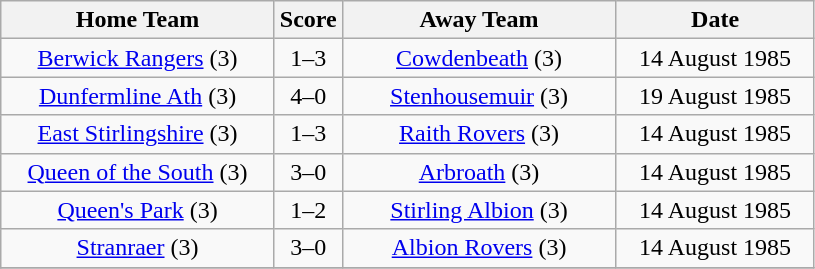<table class="wikitable" style="text-align:center;">
<tr>
<th width=175>Home Team</th>
<th width=20>Score</th>
<th width=175>Away Team</th>
<th width= 125>Date</th>
</tr>
<tr>
<td><a href='#'>Berwick Rangers</a> (3)</td>
<td>1–3</td>
<td><a href='#'>Cowdenbeath</a> (3)</td>
<td>14 August 1985</td>
</tr>
<tr>
<td><a href='#'>Dunfermline Ath</a> (3)</td>
<td>4–0</td>
<td><a href='#'>Stenhousemuir</a> (3)</td>
<td>19 August 1985</td>
</tr>
<tr>
<td><a href='#'>East Stirlingshire</a> (3)</td>
<td>1–3</td>
<td><a href='#'>Raith Rovers</a> (3)</td>
<td>14 August 1985</td>
</tr>
<tr>
<td><a href='#'>Queen of the South</a> (3)</td>
<td>3–0</td>
<td><a href='#'>Arbroath</a> (3)</td>
<td>14 August 1985</td>
</tr>
<tr>
<td><a href='#'>Queen's Park</a> (3)</td>
<td>1–2</td>
<td><a href='#'>Stirling Albion</a> (3)</td>
<td>14 August 1985</td>
</tr>
<tr>
<td><a href='#'>Stranraer</a> (3)</td>
<td>3–0</td>
<td><a href='#'>Albion Rovers</a>	(3)</td>
<td>14 August 1985</td>
</tr>
<tr>
</tr>
</table>
